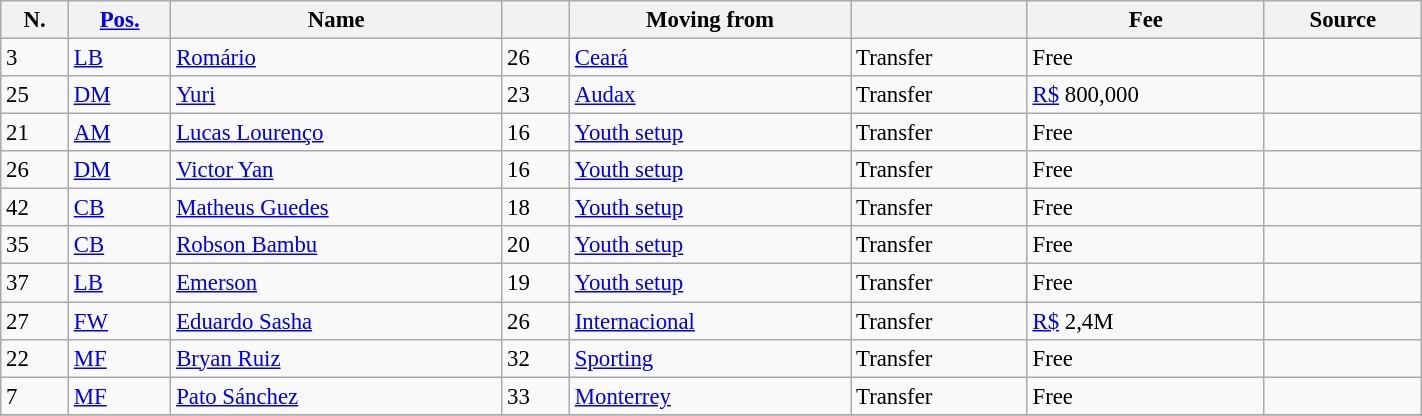<table class="wikitable sortable" style="width:75%; text-align:center; font-size:95%; text-align:left">
<tr>
<th>N.</th>
<th><a href='#'>Pos.</a></th>
<th>Name</th>
<th></th>
<th>Moving from</th>
<th></th>
<th>Fee</th>
<th>Source</th>
</tr>
<tr>
<td>3</td>
<td><a href='#'>LB</a></td>
<td style="text-align:left;"> <a href='#'>Romário</a></td>
<td>26</td>
<td style="text-align:left;"><a href='#'>Ceará</a></td>
<td>Transfer</td>
<td>Free</td>
<td></td>
</tr>
<tr>
<td>25</td>
<td><a href='#'>DM</a></td>
<td style="text-align:left;"> <a href='#'>Yuri</a></td>
<td>23</td>
<td style="text-align:left;"><a href='#'>Audax</a></td>
<td>Transfer</td>
<td><a href='#'>R$</a> 800,000</td>
<td></td>
</tr>
<tr>
<td>21</td>
<td><a href='#'>AM</a></td>
<td style="text-align:left;"> <a href='#'>Lucas Lourenço</a></td>
<td>16</td>
<td style="text-align:left;"><a href='#'>Youth setup</a></td>
<td>Transfer</td>
<td>Free</td>
<td></td>
</tr>
<tr>
<td>26</td>
<td><a href='#'>DM</a></td>
<td style="text-align:left;"> <a href='#'>Victor Yan</a></td>
<td>16</td>
<td style="text-align:left;"><a href='#'>Youth setup</a></td>
<td>Transfer</td>
<td>Free</td>
<td></td>
</tr>
<tr>
<td>42</td>
<td><a href='#'>CB</a></td>
<td style="text-align:left;"> <a href='#'>Matheus Guedes</a></td>
<td>18</td>
<td style="text-align:left;"><a href='#'>Youth setup</a></td>
<td>Transfer</td>
<td>Free</td>
<td></td>
</tr>
<tr>
<td>35</td>
<td><a href='#'>CB</a></td>
<td style="text-align:left;"> <a href='#'>Robson Bambu</a></td>
<td>20</td>
<td style="text-align:left;"><a href='#'>Youth setup</a></td>
<td>Transfer</td>
<td>Free</td>
<td></td>
</tr>
<tr>
<td>37</td>
<td><a href='#'>LB</a></td>
<td style="text-align:left;"> <a href='#'>Emerson</a></td>
<td>19</td>
<td style="text-align:left;"><a href='#'>Youth setup</a></td>
<td>Transfer</td>
<td>Free</td>
<td></td>
</tr>
<tr>
<td>27</td>
<td><a href='#'>FW</a></td>
<td style="text-align:left;"> <a href='#'>Eduardo Sasha</a></td>
<td>26</td>
<td style="text-align:left;"><a href='#'>Internacional</a></td>
<td>Transfer</td>
<td><a href='#'>R$</a> 2,4M</td>
<td></td>
</tr>
<tr>
<td>22</td>
<td><a href='#'>MF</a></td>
<td style="text-align:left;"> <a href='#'>Bryan Ruiz</a></td>
<td>32</td>
<td style="text-align:left;"><a href='#'>Sporting</a> </td>
<td>Transfer</td>
<td>Free</td>
<td></td>
</tr>
<tr>
<td>7</td>
<td><a href='#'>MF</a></td>
<td style="text-align:left;"> <a href='#'>Pato Sánchez</a></td>
<td>33</td>
<td style="text-align:left;"><a href='#'>Monterrey</a> </td>
<td>Transfer</td>
<td>Free</td>
<td></td>
</tr>
<tr>
</tr>
</table>
